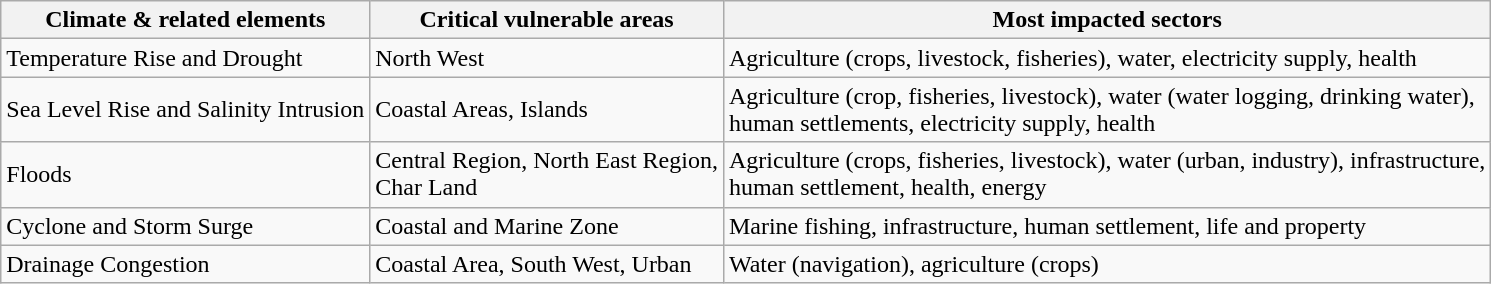<table class="wikitable">
<tr>
<th>Climate & related elements</th>
<th>Critical vulnerable areas</th>
<th>Most impacted sectors</th>
</tr>
<tr>
<td>Temperature Rise and Drought</td>
<td>North West</td>
<td>Agriculture (crops, livestock, fisheries), water, electricity supply, health</td>
</tr>
<tr>
<td>Sea Level Rise and Salinity Intrusion</td>
<td>Coastal Areas, Islands</td>
<td>Agriculture (crop, fisheries, livestock), water (water logging, drinking water),<br>human settlements, electricity supply, health</td>
</tr>
<tr>
<td>Floods</td>
<td>Central Region, North East Region,<br>Char Land</td>
<td>Agriculture (crops, fisheries, livestock), water (urban, industry), infrastructure,<br>human settlement, health, energy</td>
</tr>
<tr>
<td>Cyclone and Storm Surge</td>
<td>Coastal and Marine Zone</td>
<td>Marine fishing, infrastructure, human settlement, life and property</td>
</tr>
<tr>
<td>Drainage Congestion</td>
<td>Coastal Area, South West, Urban</td>
<td>Water (navigation), agriculture (crops)</td>
</tr>
</table>
